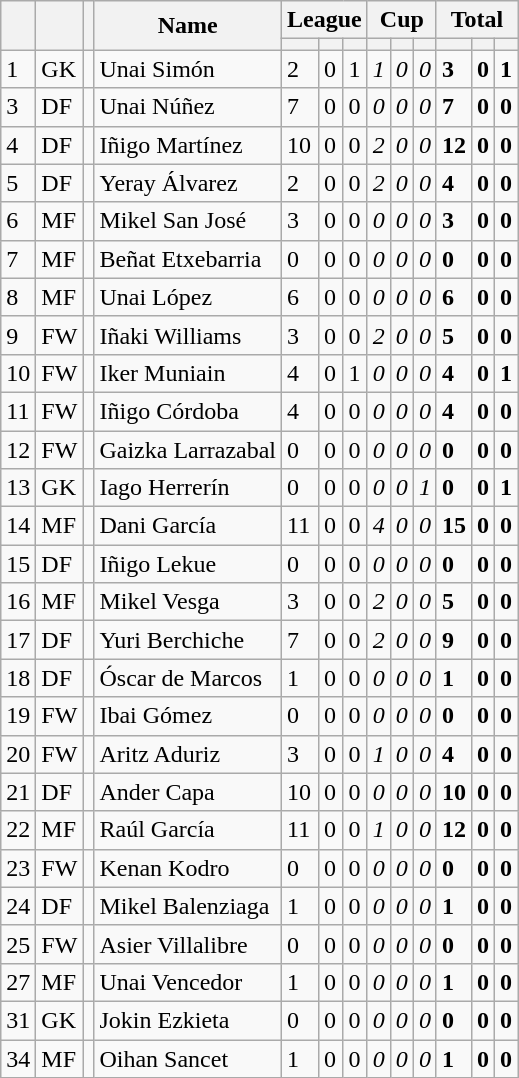<table class="wikitable sortable">
<tr>
<th rowspan=2></th>
<th rowspan=2></th>
<th rowspan=2></th>
<th rowspan=2>Name</th>
<th colspan=3>League</th>
<th colspan=3>Cup</th>
<th colspan=3>Total</th>
</tr>
<tr>
<th></th>
<th></th>
<th></th>
<th></th>
<th></th>
<th></th>
<th></th>
<th></th>
<th></th>
</tr>
<tr>
<td>1</td>
<td>GK</td>
<td></td>
<td>Unai Simón</td>
<td>2</td>
<td>0</td>
<td>1</td>
<td><em>1</em></td>
<td><em>0</em></td>
<td><em>0</em></td>
<td><strong>3</strong></td>
<td><strong>0</strong></td>
<td><strong>1</strong></td>
</tr>
<tr>
<td>3</td>
<td>DF</td>
<td></td>
<td>Unai Núñez</td>
<td>7</td>
<td>0</td>
<td>0</td>
<td><em>0</em></td>
<td><em>0</em></td>
<td><em>0</em></td>
<td><strong>7</strong></td>
<td><strong>0</strong></td>
<td><strong>0</strong></td>
</tr>
<tr>
<td>4</td>
<td>DF</td>
<td></td>
<td>Iñigo Martínez</td>
<td>10</td>
<td>0</td>
<td>0</td>
<td><em>2</em></td>
<td><em>0</em></td>
<td><em>0</em></td>
<td><strong>12</strong></td>
<td><strong>0</strong></td>
<td><strong>0</strong></td>
</tr>
<tr>
<td>5</td>
<td>DF</td>
<td></td>
<td>Yeray Álvarez</td>
<td>2</td>
<td>0</td>
<td>0</td>
<td><em>2</em></td>
<td><em>0</em></td>
<td><em>0</em></td>
<td><strong>4</strong></td>
<td><strong>0</strong></td>
<td><strong>0</strong></td>
</tr>
<tr>
<td>6</td>
<td>MF</td>
<td></td>
<td>Mikel San José</td>
<td>3</td>
<td>0</td>
<td>0</td>
<td><em>0</em></td>
<td><em>0</em></td>
<td><em>0</em></td>
<td><strong>3</strong></td>
<td><strong>0</strong></td>
<td><strong>0</strong></td>
</tr>
<tr>
<td>7</td>
<td>MF</td>
<td></td>
<td>Beñat Etxebarria</td>
<td>0</td>
<td>0</td>
<td>0</td>
<td><em>0</em></td>
<td><em>0</em></td>
<td><em>0</em></td>
<td><strong>0</strong></td>
<td><strong>0</strong></td>
<td><strong>0</strong></td>
</tr>
<tr>
<td>8</td>
<td>MF</td>
<td></td>
<td>Unai López</td>
<td>6</td>
<td>0</td>
<td>0</td>
<td><em>0</em></td>
<td><em>0</em></td>
<td><em>0</em></td>
<td><strong>6</strong></td>
<td><strong>0</strong></td>
<td><strong>0</strong></td>
</tr>
<tr>
<td>9</td>
<td>FW</td>
<td></td>
<td>Iñaki Williams</td>
<td>3</td>
<td>0</td>
<td>0</td>
<td><em>2</em></td>
<td><em>0</em></td>
<td><em>0</em></td>
<td><strong>5</strong></td>
<td><strong>0</strong></td>
<td><strong>0</strong></td>
</tr>
<tr>
<td>10</td>
<td>FW</td>
<td></td>
<td>Iker Muniain</td>
<td>4</td>
<td>0</td>
<td>1</td>
<td><em>0</em></td>
<td><em>0</em></td>
<td><em>0</em></td>
<td><strong>4</strong></td>
<td><strong>0</strong></td>
<td><strong>1</strong></td>
</tr>
<tr>
<td>11</td>
<td>FW</td>
<td></td>
<td>Iñigo Córdoba</td>
<td>4</td>
<td>0</td>
<td>0</td>
<td><em>0</em></td>
<td><em>0</em></td>
<td><em>0</em></td>
<td><strong>4</strong></td>
<td><strong>0</strong></td>
<td><strong>0</strong></td>
</tr>
<tr>
<td>12</td>
<td>FW</td>
<td></td>
<td>Gaizka Larrazabal</td>
<td>0</td>
<td>0</td>
<td>0</td>
<td><em>0</em></td>
<td><em>0</em></td>
<td><em>0</em></td>
<td><strong>0</strong></td>
<td><strong>0</strong></td>
<td><strong>0</strong></td>
</tr>
<tr>
<td>13</td>
<td>GK</td>
<td></td>
<td>Iago Herrerín</td>
<td>0</td>
<td>0</td>
<td>0</td>
<td><em>0</em></td>
<td><em>0</em></td>
<td><em>1</em></td>
<td><strong>0</strong></td>
<td><strong>0</strong></td>
<td><strong>1</strong></td>
</tr>
<tr>
<td>14</td>
<td>MF</td>
<td></td>
<td>Dani García</td>
<td>11</td>
<td>0</td>
<td>0</td>
<td><em>4</em></td>
<td><em>0</em></td>
<td><em>0</em></td>
<td><strong>15</strong></td>
<td><strong>0</strong></td>
<td><strong>0</strong></td>
</tr>
<tr>
<td>15</td>
<td>DF</td>
<td></td>
<td>Iñigo Lekue</td>
<td>0</td>
<td>0</td>
<td>0</td>
<td><em>0</em></td>
<td><em>0</em></td>
<td><em>0</em></td>
<td><strong>0</strong></td>
<td><strong>0</strong></td>
<td><strong>0</strong></td>
</tr>
<tr>
<td>16</td>
<td>MF</td>
<td></td>
<td>Mikel Vesga</td>
<td>3</td>
<td>0</td>
<td>0</td>
<td><em>2</em></td>
<td><em>0</em></td>
<td><em>0</em></td>
<td><strong>5</strong></td>
<td><strong>0</strong></td>
<td><strong>0</strong></td>
</tr>
<tr>
<td>17</td>
<td>DF</td>
<td></td>
<td>Yuri Berchiche</td>
<td>7</td>
<td>0</td>
<td>0</td>
<td><em>2</em></td>
<td><em>0</em></td>
<td><em>0</em></td>
<td><strong>9</strong></td>
<td><strong>0</strong></td>
<td><strong>0</strong></td>
</tr>
<tr>
<td>18</td>
<td>DF</td>
<td></td>
<td>Óscar de Marcos</td>
<td>1</td>
<td>0</td>
<td>0</td>
<td><em>0</em></td>
<td><em>0</em></td>
<td><em>0</em></td>
<td><strong>1</strong></td>
<td><strong>0</strong></td>
<td><strong>0</strong></td>
</tr>
<tr>
<td>19</td>
<td>FW</td>
<td></td>
<td>Ibai Gómez</td>
<td>0</td>
<td>0</td>
<td>0</td>
<td><em>0</em></td>
<td><em>0</em></td>
<td><em>0</em></td>
<td><strong>0</strong></td>
<td><strong>0</strong></td>
<td><strong>0</strong></td>
</tr>
<tr>
<td>20</td>
<td>FW</td>
<td></td>
<td>Aritz Aduriz</td>
<td>3</td>
<td>0</td>
<td>0</td>
<td><em>1</em></td>
<td><em>0</em></td>
<td><em>0</em></td>
<td><strong>4</strong></td>
<td><strong>0</strong></td>
<td><strong>0</strong></td>
</tr>
<tr>
<td>21</td>
<td>DF</td>
<td></td>
<td>Ander Capa</td>
<td>10</td>
<td>0</td>
<td>0</td>
<td><em>0</em></td>
<td><em>0</em></td>
<td><em>0</em></td>
<td><strong>10</strong></td>
<td><strong>0</strong></td>
<td><strong>0</strong></td>
</tr>
<tr>
<td>22</td>
<td>MF</td>
<td></td>
<td>Raúl García</td>
<td>11</td>
<td>0</td>
<td>0</td>
<td><em>1</em></td>
<td><em>0</em></td>
<td><em>0</em></td>
<td><strong>12</strong></td>
<td><strong>0</strong></td>
<td><strong>0</strong></td>
</tr>
<tr>
<td>23</td>
<td>FW</td>
<td></td>
<td>Kenan Kodro</td>
<td>0</td>
<td>0</td>
<td>0</td>
<td><em>0</em></td>
<td><em>0</em></td>
<td><em>0</em></td>
<td><strong>0</strong></td>
<td><strong>0</strong></td>
<td><strong>0</strong></td>
</tr>
<tr>
<td>24</td>
<td>DF</td>
<td></td>
<td>Mikel Balenziaga</td>
<td>1</td>
<td>0</td>
<td>0</td>
<td><em>0</em></td>
<td><em>0</em></td>
<td><em>0</em></td>
<td><strong>1</strong></td>
<td><strong>0</strong></td>
<td><strong>0</strong></td>
</tr>
<tr>
<td>25</td>
<td>FW</td>
<td></td>
<td>Asier Villalibre</td>
<td>0</td>
<td>0</td>
<td>0</td>
<td><em>0</em></td>
<td><em>0</em></td>
<td><em>0</em></td>
<td><strong>0</strong></td>
<td><strong>0</strong></td>
<td><strong>0</strong></td>
</tr>
<tr>
<td>27</td>
<td>MF</td>
<td></td>
<td>Unai Vencedor</td>
<td>1</td>
<td>0</td>
<td>0</td>
<td><em>0</em></td>
<td><em>0</em></td>
<td><em>0</em></td>
<td><strong>1</strong></td>
<td><strong>0</strong></td>
<td><strong>0</strong></td>
</tr>
<tr>
<td>31</td>
<td>GK</td>
<td></td>
<td>Jokin Ezkieta</td>
<td>0</td>
<td>0</td>
<td>0</td>
<td><em>0</em></td>
<td><em>0</em></td>
<td><em>0</em></td>
<td><strong>0</strong></td>
<td><strong>0</strong></td>
<td><strong>0</strong></td>
</tr>
<tr>
<td>34</td>
<td>MF</td>
<td></td>
<td>Oihan Sancet</td>
<td>1</td>
<td>0</td>
<td>0</td>
<td><em>0</em></td>
<td><em>0</em></td>
<td><em>0</em></td>
<td><strong>1</strong></td>
<td><strong>0</strong></td>
<td><strong>0</strong></td>
</tr>
</table>
